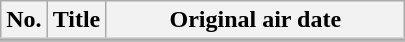<table class="wikitable">
<tr style="border-bottom: 3px solid #C0C0C0;">
<th style="width:1em;">No.</th>
<th>Title</th>
<th style="width:12em;">Original air date</th>
</tr>
<tr>
</tr>
</table>
